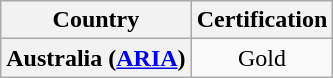<table class="wikitable plainrowheaders">
<tr>
<th align="left">Country</th>
<th align="center">Certification</th>
</tr>
<tr>
<th scope="row">Australia (<a href='#'>ARIA</a>)</th>
<td align="center">Gold</td>
</tr>
</table>
